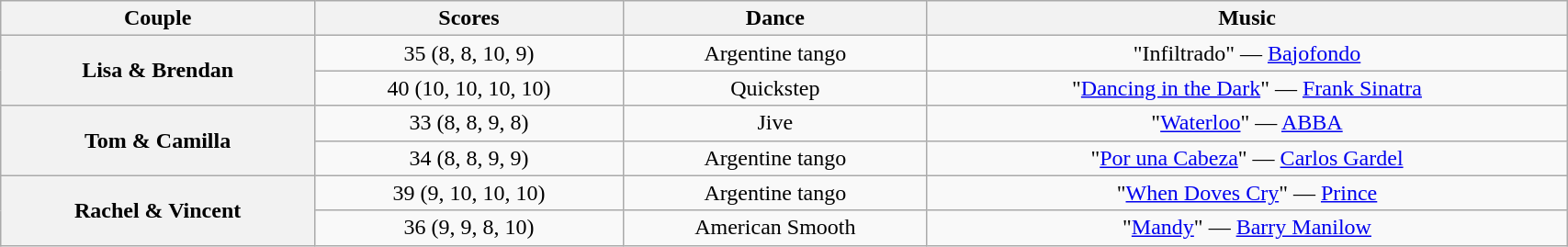<table class="wikitable sortable" style="text-align:center; width:90%">
<tr>
<th scope="col">Couple</th>
<th scope="col">Scores</th>
<th scope="col" class="unsortable">Dance</th>
<th scope="col" class="unsortable">Music</th>
</tr>
<tr>
<th scope="row" rowspan=2>Lisa & Brendan</th>
<td>35 (8, 8, 10, 9)</td>
<td>Argentine tango</td>
<td>"Infiltrado" — <a href='#'>Bajofondo</a></td>
</tr>
<tr>
<td>40 (10, 10, 10, 10)</td>
<td>Quickstep</td>
<td>"<a href='#'>Dancing in the Dark</a>" — <a href='#'>Frank Sinatra</a></td>
</tr>
<tr>
<th scope="row" rowspan=2>Tom & Camilla</th>
<td>33 (8, 8, 9, 8)</td>
<td>Jive</td>
<td>"<a href='#'>Waterloo</a>" — <a href='#'>ABBA</a></td>
</tr>
<tr>
<td>34 (8, 8, 9, 9)</td>
<td>Argentine tango</td>
<td>"<a href='#'>Por una Cabeza</a>" — <a href='#'>Carlos Gardel</a></td>
</tr>
<tr>
<th scope="row" rowspan=2>Rachel & Vincent</th>
<td>39 (9, 10, 10, 10)</td>
<td>Argentine tango</td>
<td>"<a href='#'>When Doves Cry</a>" — <a href='#'>Prince</a></td>
</tr>
<tr>
<td>36 (9, 9, 8, 10)</td>
<td>American Smooth</td>
<td>"<a href='#'>Mandy</a>" — <a href='#'>Barry Manilow</a></td>
</tr>
</table>
